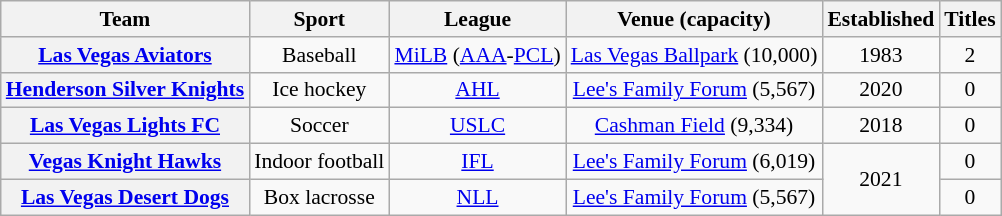<table class="wikitable" style="font-size: 90%;" |>
<tr style="text-align:center;">
<th>Team</th>
<th>Sport</th>
<th>League</th>
<th>Venue (capacity)</th>
<th>Established</th>
<th>Titles</th>
</tr>
<tr style="text-align:center;">
<th><a href='#'>Las Vegas Aviators</a></th>
<td>Baseball</td>
<td><a href='#'>MiLB</a> (<a href='#'>AAA</a>-<a href='#'>PCL</a>)</td>
<td><a href='#'>Las Vegas Ballpark</a> (10,000)</td>
<td style="text-align:center;">1983</td>
<td style="text-align:center;">2</td>
</tr>
<tr style="text-align:center;">
<th><a href='#'>Henderson Silver Knights</a></th>
<td>Ice hockey</td>
<td><a href='#'>AHL</a></td>
<td><a href='#'>Lee's Family Forum</a> (5,567)</td>
<td style="text-align:center;">2020</td>
<td style="text-align:center;">0</td>
</tr>
<tr style="text-align:center;">
<th><a href='#'>Las Vegas Lights FC</a></th>
<td>Soccer</td>
<td><a href='#'>USLC</a></td>
<td><a href='#'>Cashman Field</a> (9,334)</td>
<td style="text-align:center;">2018</td>
<td style="text-align:center;">0</td>
</tr>
<tr style="text-align:center;">
<th><a href='#'>Vegas Knight Hawks</a></th>
<td>Indoor football</td>
<td><a href='#'>IFL</a></td>
<td><a href='#'>Lee's Family Forum</a> (6,019)</td>
<td style="text-align:center;" rowspan=2>2021</td>
<td style="text-align:center;">0</td>
</tr>
<tr style="text-align:center;">
<th><a href='#'>Las Vegas Desert Dogs</a></th>
<td>Box lacrosse</td>
<td><a href='#'>NLL</a></td>
<td><a href='#'>Lee's Family Forum</a> (5,567)</td>
<td style="text-align:center;">0</td>
</tr>
</table>
